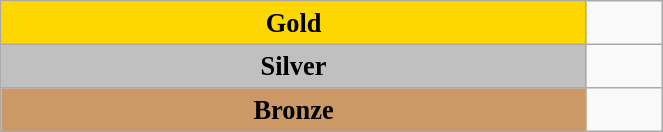<table class="wikitable" style=" text-align:center; font-size:110%;" width="35%">
<tr>
<td bgcolor="gold"><strong>Gold</strong></td>
<td></td>
</tr>
<tr>
<td bgcolor="silver"><strong>Silver</strong></td>
<td></td>
</tr>
<tr>
<td bgcolor="CC9966"><strong>Bronze</strong></td>
<td></td>
</tr>
</table>
